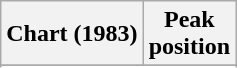<table class="wikitable plainrowheaders" style="text-align:center">
<tr>
<th scope="col">Chart (1983)</th>
<th scope="col">Peak<br>position</th>
</tr>
<tr>
</tr>
<tr>
</tr>
</table>
